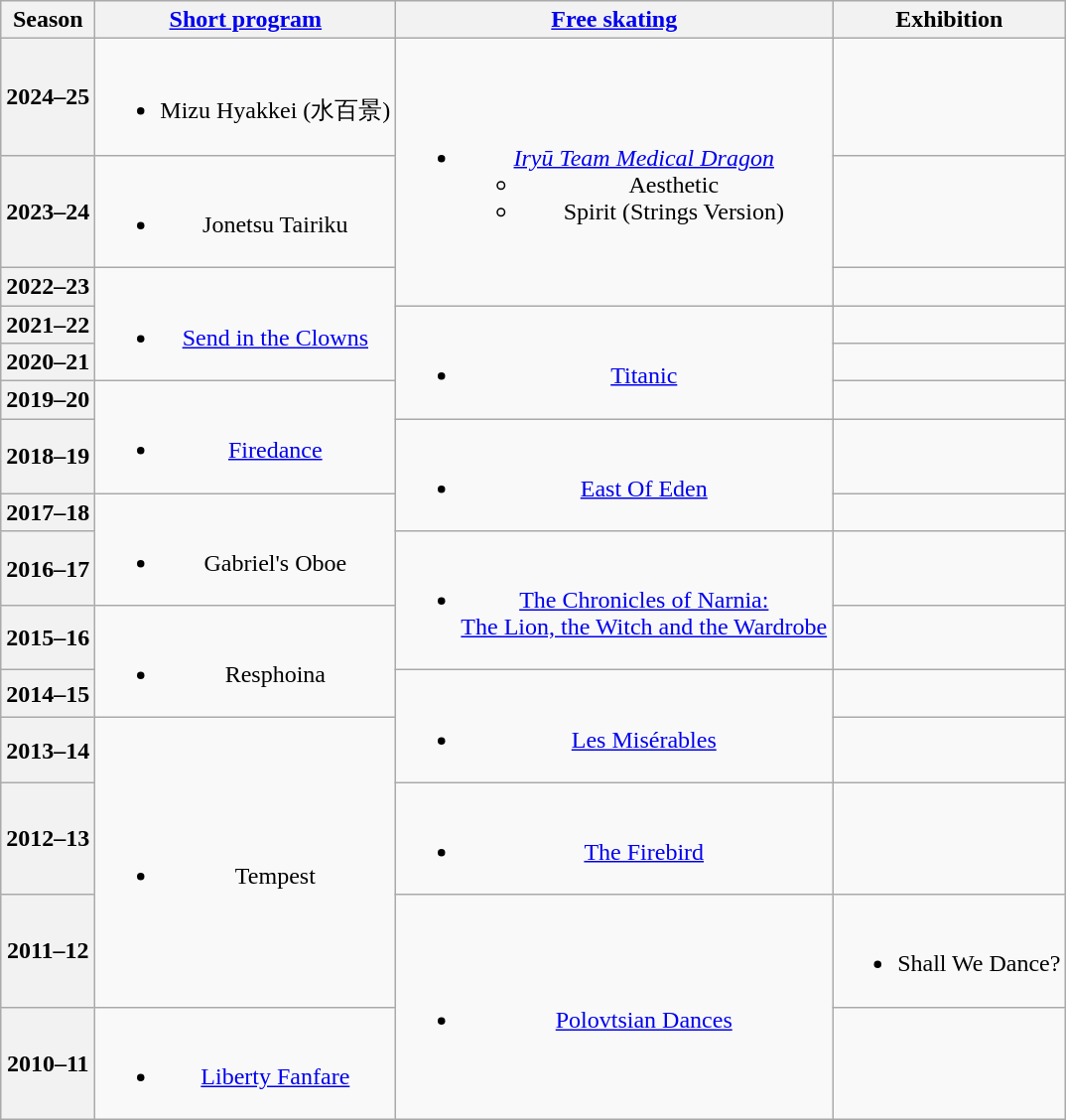<table class="wikitable" style="text-align:center">
<tr>
<th>Season</th>
<th><a href='#'>Short program</a></th>
<th><a href='#'>Free skating</a></th>
<th>Exhibition</th>
</tr>
<tr>
<th>2024–25 <br> </th>
<td><br><ul><li>Mizu Hyakkei (水百景) <br></li></ul></td>
<td rowspan=3><br><ul><li><em><a href='#'>Iryū Team Medical Dragon</a></em><ul><li>Aesthetic</li><li>Spirit (Strings Version) <br></li></ul></li></ul></td>
<td></td>
</tr>
<tr>
<th>2023–24 <br> </th>
<td><br><ul><li>Jonetsu Tairiku <br></li></ul></td>
<td></td>
</tr>
<tr>
<th>2022–23</th>
<td rowspan=3><br><ul><li><a href='#'>Send in the Clowns</a><br></li></ul></td>
<td></td>
</tr>
<tr>
<th>2021–22</th>
<td rowspan=3><br><ul><li><a href='#'>Titanic</a> <br></li></ul></td>
<td></td>
</tr>
<tr>
<th>2020–21</th>
<td></td>
</tr>
<tr>
<th>2019–20<br></th>
<td rowspan=2><br><ul><li><a href='#'>Firedance</a><br></li></ul></td>
<td></td>
</tr>
<tr>
<th>2018–19<br></th>
<td rowspan=2><br><ul><li><a href='#'>East Of Eden</a><br></li></ul></td>
<td></td>
</tr>
<tr>
<th>2017–18</th>
<td rowspan=2><br><ul><li>Gabriel's Oboe<br></li></ul></td>
<td></td>
</tr>
<tr>
<th>2016–17</th>
<td rowspan=2><br><ul><li><a href='#'>The Chronicles of Narnia:<br> The Lion, the Witch and the Wardrobe</a> <br></li></ul></td>
<td></td>
</tr>
<tr>
<th>2015–16 <br> </th>
<td rowspan=2><br><ul><li>Resphoina <br></li></ul></td>
<td></td>
</tr>
<tr>
<th>2014–15 <br> </th>
<td rowspan=2><br><ul><li><a href='#'>Les Misérables</a> <br></li></ul></td>
<td></td>
</tr>
<tr>
<th>2013–14 <br> </th>
<td rowspan=3><br><ul><li>Tempest <br></li></ul></td>
<td></td>
</tr>
<tr>
<th>2012–13 <br> </th>
<td><br><ul><li><a href='#'>The Firebird</a> <br></li></ul></td>
<td></td>
</tr>
<tr>
<th>2011–12 <br> </th>
<td rowspan=2><br><ul><li><a href='#'>Polovtsian Dances</a> <br></li></ul></td>
<td><br><ul><li>Shall We Dance? <br></li></ul></td>
</tr>
<tr>
<th>2010–11 <br> </th>
<td><br><ul><li><a href='#'>Liberty Fanfare</a> <br></li></ul></td>
<td></td>
</tr>
</table>
